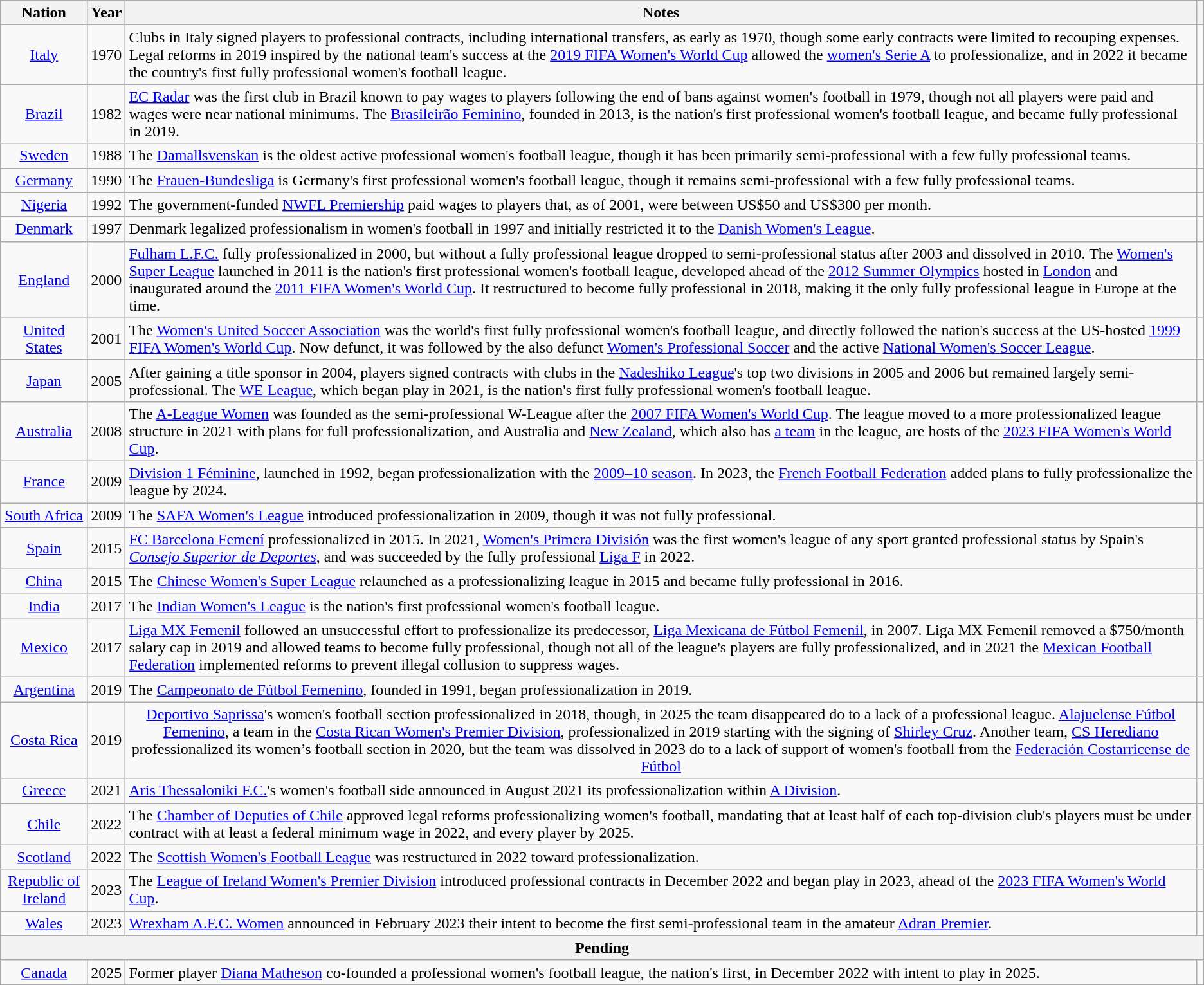<table class="sortable wikitable" style="text-align: center;">
<tr>
<th>Nation</th>
<th>Year</th>
<th>Notes</th>
<th></th>
</tr>
<tr>
<td> <a href='#'>Italy</a></td>
<td>1970</td>
<td align=left>Clubs in Italy signed players to professional contracts, including international transfers, as early as 1970, though some early contracts were limited to recouping expenses. Legal reforms in 2019 inspired by the national team's success at the <a href='#'>2019 FIFA Women's World Cup</a> allowed the <a href='#'>women's Serie A</a> to professionalize, and in 2022 it became the country's first fully professional women's football league.</td>
<td></td>
</tr>
<tr>
<td> <a href='#'>Brazil</a></td>
<td>1982</td>
<td align=left><a href='#'>EC Radar</a> was the first club in Brazil known to pay wages to players following the end of bans against women's football in 1979, though not all players were paid and wages were near national minimums. The <a href='#'>Brasileirão Feminino</a>, founded in 2013, is the nation's first professional women's football league, and became fully professional in 2019.</td>
<td></td>
</tr>
<tr>
<td> <a href='#'>Sweden</a></td>
<td>1988</td>
<td align=left>The <a href='#'>Damallsvenskan</a> is the oldest active professional women's football league, though it has been primarily semi-professional with a few fully professional teams.</td>
<td></td>
</tr>
<tr>
<td> <a href='#'>Germany</a></td>
<td>1990</td>
<td align=left>The <a href='#'>Frauen-Bundesliga</a> is Germany's first professional women's football league, though  it remains semi-professional with a few fully professional teams.</td>
<td></td>
</tr>
<tr>
<td> <a href='#'>Nigeria</a></td>
<td>1992</td>
<td align=left>The government-funded <a href='#'>NWFL Premiership</a> paid wages to players that, as of 2001, were between US$50 and US$300 per month.</td>
<td></td>
</tr>
<tr>
</tr>
<tr>
<td> <a href='#'>Denmark</a></td>
<td>1997</td>
<td align=left>Denmark legalized professionalism in women's football in 1997 and initially restricted it to the <a href='#'>Danish Women's League</a>.</td>
<td></td>
</tr>
<tr>
<td> <a href='#'>England</a></td>
<td>2000</td>
<td align=left><a href='#'>Fulham L.F.C.</a> fully professionalized in 2000, but without a fully professional league dropped to semi-professional status after 2003 and dissolved in 2010. The <a href='#'>Women's Super League</a> launched in 2011 is the nation's first professional women's football league, developed ahead of the <a href='#'>2012 Summer Olympics</a> hosted in <a href='#'>London</a> and inaugurated around the <a href='#'>2011 FIFA Women's World Cup</a>. It restructured to become fully professional in 2018, making it the only fully professional league in Europe at the time.</td>
<td></td>
</tr>
<tr>
<td> <a href='#'>United States</a></td>
<td>2001</td>
<td align=left>The <a href='#'>Women's United Soccer Association</a> was the world's first fully professional women's football league, and directly followed the nation's success at the US-hosted <a href='#'>1999 FIFA Women's World Cup</a>. Now defunct, it was followed by the also defunct <a href='#'>Women's Professional Soccer</a> and the active <a href='#'>National Women's Soccer League</a>.</td>
<td></td>
</tr>
<tr>
<td> <a href='#'>Japan</a></td>
<td>2005</td>
<td align=left>After gaining a title sponsor in 2004, players signed contracts with clubs in the <a href='#'>Nadeshiko League</a>'s top two divisions in 2005 and 2006 but remained largely semi-professional. The <a href='#'>WE League</a>, which began play in 2021, is the nation's first fully professional women's football league.</td>
<td></td>
</tr>
<tr>
<td> <a href='#'>Australia</a></td>
<td>2008</td>
<td align=left>The <a href='#'>A-League Women</a> was founded as the semi-professional W-League after the <a href='#'>2007 FIFA Women's World Cup</a>. The league moved to a more professionalized league structure in 2021 with plans for full professionalization, and Australia and <a href='#'>New Zealand</a>, which also has <a href='#'>a team</a> in the league, are hosts of the <a href='#'>2023 FIFA Women's World Cup</a>.</td>
<td></td>
</tr>
<tr>
<td> <a href='#'>France</a></td>
<td>2009</td>
<td align=left><a href='#'>Division 1 Féminine</a>, launched in 1992, began professionalization with the <a href='#'>2009–10 season</a>. In 2023, the <a href='#'>French Football Federation</a> added plans to fully professionalize the league by 2024.</td>
<td></td>
</tr>
<tr>
<td> <a href='#'>South Africa</a></td>
<td>2009</td>
<td align=left>The <a href='#'>SAFA Women's League</a> introduced professionalization in 2009, though  it was not fully professional.</td>
<td></td>
</tr>
<tr>
<td> <a href='#'>Spain</a></td>
<td>2015</td>
<td align=left><a href='#'>FC Barcelona Femení</a> professionalized in 2015. In 2021, <a href='#'>Women's Primera División</a> was the first women's league of any sport granted professional status by Spain's <em><a href='#'>Consejo Superior de Deportes</a></em>, and was succeeded by the fully professional <a href='#'>Liga F</a> in 2022.</td>
<td></td>
</tr>
<tr>
<td> <a href='#'>China</a></td>
<td>2015</td>
<td align=left>The <a href='#'>Chinese Women's Super League</a> relaunched as a professionalizing league in 2015 and became fully professional in 2016.</td>
<td></td>
</tr>
<tr>
<td> <a href='#'>India</a></td>
<td>2017</td>
<td align=left>The <a href='#'>Indian Women's League</a> is the nation's first professional women's football league.</td>
<td></td>
</tr>
<tr>
<td> <a href='#'>Mexico</a></td>
<td>2017</td>
<td align=left><a href='#'>Liga MX Femenil</a> followed an unsuccessful effort to professionalize its predecessor, <a href='#'>Liga Mexicana de Fútbol Femenil</a>, in 2007. Liga MX Femenil removed a $750/month salary cap in 2019 and allowed teams to become fully professional, though not all of the league's players are fully professionalized, and in 2021 the <a href='#'>Mexican Football Federation</a> implemented reforms to prevent illegal collusion to suppress wages.</td>
<td></td>
</tr>
<tr>
<td> <a href='#'>Argentina</a></td>
<td>2019</td>
<td align=left>The <a href='#'>Campeonato de Fútbol Femenino</a>, founded in 1991, began professionalization in 2019.</td>
<td></td>
</tr>
<tr>
<td> <a href='#'>Costa Rica</a></td>
<td>2019</td>
<td><a href='#'>Deportivo Saprissa</a>'s women's football section professionalized in 2018, though, in 2025 the team disappeared do to a lack of a professional league. <a href='#'>Alajuelense Fútbol Femenino</a>, a team in the <a href='#'>Costa Rican Women's Premier Division</a>, professionalized in 2019 starting with the signing of <a href='#'>Shirley Cruz</a>. Another team, <a href='#'>CS Herediano</a> professionalized its women’s football section in 2020, but the team was dissolved in 2023 do to a lack of support of women's football from the <a href='#'>Federación Costarricense de Fútbol</a></td>
<td></td>
</tr>
<tr>
<td> <a href='#'>Greece</a></td>
<td>2021</td>
<td align=left><a href='#'>Aris Thessaloniki F.C.</a>'s women's football side announced in August 2021 its professionalization within <a href='#'>A Division</a>.</td>
<td></td>
</tr>
<tr>
<td> <a href='#'>Chile</a></td>
<td>2022</td>
<td align=left>The <a href='#'>Chamber of Deputies of Chile</a> approved legal reforms professionalizing women's football, mandating that at least half of each top-division club's players must be under contract with at least a federal minimum wage in 2022, and every player by 2025.</td>
<td></td>
</tr>
<tr>
<td> <a href='#'>Scotland</a></td>
<td>2022</td>
<td align=left>The <a href='#'>Scottish Women's Football League</a> was restructured in 2022 toward professionalization.</td>
<td></td>
</tr>
<tr>
<td> <a href='#'>Republic of Ireland</a></td>
<td>2023</td>
<td align=left>The <a href='#'>League of Ireland Women's Premier Division</a> introduced professional contracts in December 2022 and began play in 2023, ahead of the <a href='#'>2023 FIFA Women's World Cup</a>.</td>
<td></td>
</tr>
<tr>
<td> <a href='#'>Wales</a></td>
<td>2023</td>
<td align=left><a href='#'>Wrexham A.F.C. Women</a> announced in February 2023 their intent to become the first semi-professional team in the amateur <a href='#'>Adran Premier</a>.</td>
<td></td>
</tr>
<tr>
<th colspan=4>Pending</th>
</tr>
<tr>
<td> <a href='#'>Canada</a></td>
<td>2025</td>
<td align=left>Former player <a href='#'>Diana Matheson</a> co-founded a professional women's football league, the nation's first, in December 2022 with intent to play in 2025.</td>
<td></td>
</tr>
<tr>
</tr>
</table>
